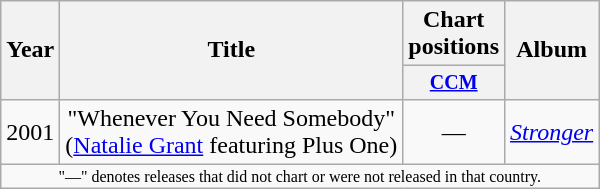<table class=wikitable style=text-align:center;>
<tr>
<th rowspan="2">Year</th>
<th rowspan="2">Title</th>
<th colspan="1">Chart positions</th>
<th rowspan="2">Album</th>
</tr>
<tr style=font-size:smaller;>
<th width=50><a href='#'>CCM</a></th>
</tr>
<tr>
<td>2001</td>
<td>"Whenever You Need Somebody"<br><span>(<a href='#'>Natalie Grant</a> featuring Plus One)</span></td>
<td>—</td>
<td><em><a href='#'>Stronger</a></em></td>
</tr>
<tr>
<td colspan="6" style="font-size:8pt">"—" denotes releases that did not chart or were not released in that country.</td>
</tr>
</table>
